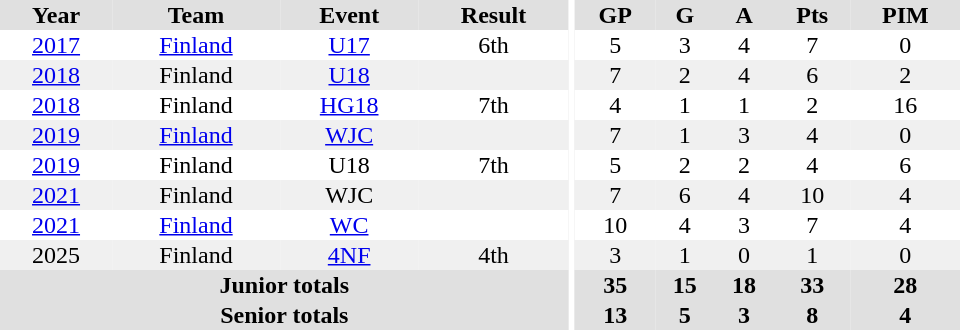<table border="0" cellpadding="1" cellspacing="0" ID="Table3" style="text-align:center; width:40em;">
<tr bgcolor="#e0e0e0">
<th>Year</th>
<th>Team</th>
<th>Event</th>
<th>Result</th>
<th rowspan="99" bgcolor="#ffffff"></th>
<th>GP</th>
<th>G</th>
<th>A</th>
<th>Pts</th>
<th>PIM</th>
</tr>
<tr>
<td><a href='#'>2017</a></td>
<td><a href='#'>Finland</a></td>
<td><a href='#'>U17</a></td>
<td>6th</td>
<td>5</td>
<td>3</td>
<td>4</td>
<td>7</td>
<td>0</td>
</tr>
<tr bgcolor="#f0f0f0">
<td><a href='#'>2018</a></td>
<td>Finland</td>
<td><a href='#'>U18</a></td>
<td></td>
<td>7</td>
<td>2</td>
<td>4</td>
<td>6</td>
<td>2</td>
</tr>
<tr>
<td><a href='#'>2018</a></td>
<td>Finland</td>
<td><a href='#'>HG18</a></td>
<td>7th</td>
<td>4</td>
<td>1</td>
<td>1</td>
<td>2</td>
<td>16</td>
</tr>
<tr bgcolor="#f0f0f0">
<td><a href='#'>2019</a></td>
<td><a href='#'>Finland</a></td>
<td><a href='#'>WJC</a></td>
<td></td>
<td>7</td>
<td>1</td>
<td>3</td>
<td>4</td>
<td>0</td>
</tr>
<tr>
<td><a href='#'>2019</a></td>
<td>Finland</td>
<td>U18</td>
<td>7th</td>
<td>5</td>
<td>2</td>
<td>2</td>
<td>4</td>
<td>6</td>
</tr>
<tr bgcolor="#f0f0f0">
<td><a href='#'>2021</a></td>
<td>Finland</td>
<td>WJC</td>
<td></td>
<td>7</td>
<td>6</td>
<td>4</td>
<td>10</td>
<td>4</td>
</tr>
<tr>
<td><a href='#'>2021</a></td>
<td><a href='#'>Finland</a></td>
<td><a href='#'>WC</a></td>
<td></td>
<td>10</td>
<td>4</td>
<td>3</td>
<td>7</td>
<td>4</td>
</tr>
<tr bgcolor="#f0f0f0">
<td>2025</td>
<td>Finland</td>
<td><a href='#'>4NF</a></td>
<td>4th</td>
<td>3</td>
<td>1</td>
<td>0</td>
<td>1</td>
<td>0</td>
</tr>
<tr bgcolor="#e0e0e0">
<th colspan="4">Junior totals</th>
<th>35</th>
<th>15</th>
<th>18</th>
<th>33</th>
<th>28</th>
</tr>
<tr bgcolor="#e0e0e0">
<th colspan="4">Senior totals</th>
<th>13</th>
<th>5</th>
<th>3</th>
<th>8</th>
<th>4</th>
</tr>
</table>
